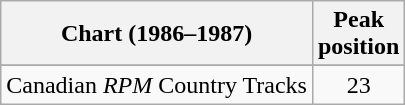<table class="wikitable sortable">
<tr>
<th align="left">Chart (1986–1987)</th>
<th align="center">Peak<br>position</th>
</tr>
<tr>
</tr>
<tr>
<td align="left">Canadian <em>RPM</em> Country Tracks</td>
<td align="center">23</td>
</tr>
</table>
